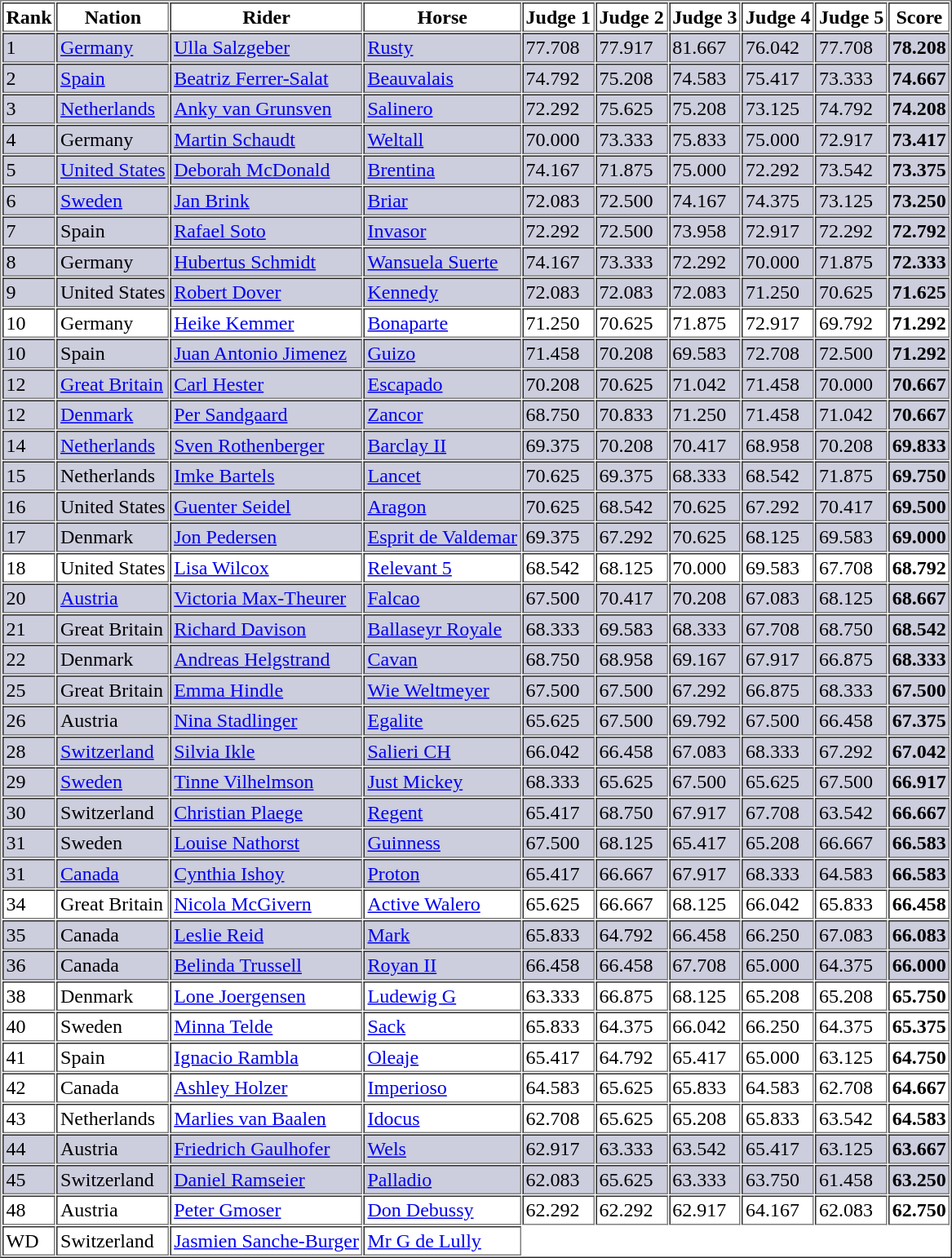<table border=1 cellpadding=2 cellspacing=1>
<tr>
<th>Rank</th>
<th>Nation</th>
<th>Rider</th>
<th>Horse</th>
<th>Judge 1</th>
<th>Judge 2</th>
<th>Judge 3</th>
<th>Judge 4</th>
<th>Judge 5</th>
<th>Score</th>
</tr>
<tr bgcolor=#cccddd>
<td>1</td>
<td><a href='#'>Germany</a></td>
<td><a href='#'>Ulla Salzgeber</a></td>
<td><a href='#'>Rusty</a></td>
<td>77.708</td>
<td>77.917</td>
<td>81.667</td>
<td>76.042</td>
<td>77.708</td>
<td><strong>78.208</strong></td>
</tr>
<tr bgcolor=#cccddd>
<td>2</td>
<td><a href='#'>Spain</a></td>
<td><a href='#'>Beatriz Ferrer-Salat</a></td>
<td><a href='#'>Beauvalais</a></td>
<td>74.792</td>
<td>75.208</td>
<td>74.583</td>
<td>75.417</td>
<td>73.333</td>
<td><strong>74.667</strong></td>
</tr>
<tr bgcolor=#cccddd>
<td>3</td>
<td><a href='#'>Netherlands</a></td>
<td><a href='#'>Anky van Grunsven</a></td>
<td><a href='#'>Salinero</a></td>
<td>72.292</td>
<td>75.625</td>
<td>75.208</td>
<td>73.125</td>
<td>74.792</td>
<td><strong>74.208</strong></td>
</tr>
<tr bgcolor=#cccddd>
<td>4</td>
<td>Germany</td>
<td><a href='#'>Martin Schaudt</a></td>
<td><a href='#'>Weltall</a></td>
<td>70.000</td>
<td>73.333</td>
<td>75.833</td>
<td>75.000</td>
<td>72.917</td>
<td><strong>73.417</strong></td>
</tr>
<tr bgcolor=#cccddd>
<td>5</td>
<td><a href='#'>United States</a></td>
<td><a href='#'>Deborah McDonald</a></td>
<td><a href='#'>Brentina</a></td>
<td>74.167</td>
<td>71.875</td>
<td>75.000</td>
<td>72.292</td>
<td>73.542</td>
<td><strong>73.375</strong></td>
</tr>
<tr bgcolor=#cccddd>
<td>6</td>
<td><a href='#'>Sweden</a></td>
<td><a href='#'>Jan Brink</a></td>
<td><a href='#'>Briar</a></td>
<td>72.083</td>
<td>72.500</td>
<td>74.167</td>
<td>74.375</td>
<td>73.125</td>
<td><strong>73.250</strong></td>
</tr>
<tr bgcolor=#cccddd>
<td>7</td>
<td>Spain</td>
<td><a href='#'>Rafael Soto</a></td>
<td><a href='#'>Invasor</a></td>
<td>72.292</td>
<td>72.500</td>
<td>73.958</td>
<td>72.917</td>
<td>72.292</td>
<td><strong>72.792</strong></td>
</tr>
<tr bgcolor=#cccddd>
<td>8</td>
<td>Germany</td>
<td><a href='#'>Hubertus Schmidt</a></td>
<td><a href='#'>Wansuela Suerte</a></td>
<td>74.167</td>
<td>73.333</td>
<td>72.292</td>
<td>70.000</td>
<td>71.875</td>
<td><strong>72.333</strong></td>
</tr>
<tr bgcolor=#cccddd>
<td>9</td>
<td>United States</td>
<td><a href='#'>Robert Dover</a></td>
<td><a href='#'>Kennedy</a></td>
<td>72.083</td>
<td>72.083</td>
<td>72.083</td>
<td>71.250</td>
<td>70.625</td>
<td><strong>71.625</strong></td>
</tr>
<tr>
<td>10</td>
<td>Germany</td>
<td><a href='#'>Heike Kemmer</a></td>
<td><a href='#'>Bonaparte</a></td>
<td>71.250</td>
<td>70.625</td>
<td>71.875</td>
<td>72.917</td>
<td>69.792</td>
<td><strong>71.292</strong></td>
</tr>
<tr bgcolor=#cccddd>
<td>10</td>
<td>Spain</td>
<td><a href='#'>Juan Antonio Jimenez</a></td>
<td><a href='#'>Guizo</a></td>
<td>71.458</td>
<td>70.208</td>
<td>69.583</td>
<td>72.708</td>
<td>72.500</td>
<td><strong>71.292</strong></td>
</tr>
<tr bgcolor=#cccddd>
<td>12</td>
<td><a href='#'>Great Britain</a></td>
<td><a href='#'>Carl Hester</a></td>
<td><a href='#'>Escapado</a></td>
<td>70.208</td>
<td>70.625</td>
<td>71.042</td>
<td>71.458</td>
<td>70.000</td>
<td><strong>70.667</strong></td>
</tr>
<tr bgcolor=#cccddd>
<td>12</td>
<td><a href='#'>Denmark</a></td>
<td><a href='#'>Per Sandgaard</a></td>
<td><a href='#'>Zancor</a></td>
<td>68.750</td>
<td>70.833</td>
<td>71.250</td>
<td>71.458</td>
<td>71.042</td>
<td><strong>70.667</strong></td>
</tr>
<tr bgcolor=#cccddd>
<td>14</td>
<td><a href='#'>Netherlands</a></td>
<td><a href='#'>Sven Rothenberger</a></td>
<td><a href='#'>Barclay II</a></td>
<td>69.375</td>
<td>70.208</td>
<td>70.417</td>
<td>68.958</td>
<td>70.208</td>
<td><strong>69.833</strong></td>
</tr>
<tr bgcolor=#cccddd>
<td>15</td>
<td>Netherlands</td>
<td><a href='#'>Imke Bartels</a></td>
<td><a href='#'>Lancet</a></td>
<td>70.625</td>
<td>69.375</td>
<td>68.333</td>
<td>68.542</td>
<td>71.875</td>
<td><strong>69.750</strong></td>
</tr>
<tr bgcolor=#cccddd>
<td>16</td>
<td>United States</td>
<td><a href='#'>Guenter Seidel</a></td>
<td><a href='#'>Aragon</a></td>
<td>70.625</td>
<td>68.542</td>
<td>70.625</td>
<td>67.292</td>
<td>70.417</td>
<td><strong>69.500</strong></td>
</tr>
<tr bgcolor=#cccddd>
<td>17</td>
<td>Denmark</td>
<td><a href='#'>Jon Pedersen</a></td>
<td><a href='#'>Esprit de Valdemar</a></td>
<td>69.375</td>
<td>67.292</td>
<td>70.625</td>
<td>68.125</td>
<td>69.583</td>
<td><strong>69.000</strong></td>
</tr>
<tr>
<td>18</td>
<td>United States</td>
<td><a href='#'>Lisa Wilcox</a></td>
<td><a href='#'>Relevant 5</a></td>
<td>68.542</td>
<td>68.125</td>
<td>70.000</td>
<td>69.583</td>
<td>67.708</td>
<td><strong>68.792</strong></td>
</tr>
<tr bgcolor=#cccddd>
<td>20</td>
<td><a href='#'>Austria</a></td>
<td><a href='#'>Victoria Max-Theurer</a></td>
<td><a href='#'>Falcao</a></td>
<td>67.500</td>
<td>70.417</td>
<td>70.208</td>
<td>67.083</td>
<td>68.125</td>
<td><strong>68.667</strong></td>
</tr>
<tr bgcolor=#cccddd>
<td>21</td>
<td>Great Britain</td>
<td><a href='#'>Richard Davison</a></td>
<td><a href='#'>Ballaseyr Royale</a></td>
<td>68.333</td>
<td>69.583</td>
<td>68.333</td>
<td>67.708</td>
<td>68.750</td>
<td><strong>68.542</strong></td>
</tr>
<tr bgcolor=#cccddd>
<td>22</td>
<td>Denmark</td>
<td><a href='#'>Andreas Helgstrand</a></td>
<td><a href='#'>Cavan</a></td>
<td>68.750</td>
<td>68.958</td>
<td>69.167</td>
<td>67.917</td>
<td>66.875</td>
<td><strong>68.333</strong></td>
</tr>
<tr bgcolor=#cccddd>
<td>25</td>
<td>Great Britain</td>
<td><a href='#'>Emma Hindle</a></td>
<td><a href='#'>Wie Weltmeyer</a></td>
<td>67.500</td>
<td>67.500</td>
<td>67.292</td>
<td>66.875</td>
<td>68.333</td>
<td><strong>67.500</strong></td>
</tr>
<tr bgcolor=#cccddd>
<td>26</td>
<td>Austria</td>
<td><a href='#'>Nina Stadlinger</a></td>
<td><a href='#'>Egalite</a></td>
<td>65.625</td>
<td>67.500</td>
<td>69.792</td>
<td>67.500</td>
<td>66.458</td>
<td><strong>67.375</strong></td>
</tr>
<tr bgcolor=#cccddd>
<td>28</td>
<td><a href='#'>Switzerland</a></td>
<td><a href='#'>Silvia Ikle</a></td>
<td><a href='#'>Salieri CH</a></td>
<td>66.042</td>
<td>66.458</td>
<td>67.083</td>
<td>68.333</td>
<td>67.292</td>
<td><strong>67.042</strong></td>
</tr>
<tr bgcolor=#cccddd>
<td>29</td>
<td><a href='#'>Sweden</a></td>
<td><a href='#'>Tinne Vilhelmson</a></td>
<td><a href='#'>Just Mickey</a></td>
<td>68.333</td>
<td>65.625</td>
<td>67.500</td>
<td>65.625</td>
<td>67.500</td>
<td><strong>66.917</strong></td>
</tr>
<tr bgcolor=#cccddd>
<td>30</td>
<td>Switzerland</td>
<td><a href='#'>Christian Plaege</a></td>
<td><a href='#'>Regent</a></td>
<td>65.417</td>
<td>68.750</td>
<td>67.917</td>
<td>67.708</td>
<td>63.542</td>
<td><strong>66.667</strong></td>
</tr>
<tr bgcolor=#cccddd>
<td>31</td>
<td>Sweden</td>
<td><a href='#'>Louise Nathorst</a></td>
<td><a href='#'>Guinness</a></td>
<td>67.500</td>
<td>68.125</td>
<td>65.417</td>
<td>65.208</td>
<td>66.667</td>
<td><strong>66.583</strong></td>
</tr>
<tr bgcolor=#cccddd>
<td>31</td>
<td><a href='#'>Canada</a></td>
<td><a href='#'>Cynthia Ishoy</a></td>
<td><a href='#'>Proton</a></td>
<td>65.417</td>
<td>66.667</td>
<td>67.917</td>
<td>68.333</td>
<td>64.583</td>
<td><strong>66.583</strong></td>
</tr>
<tr>
<td>34</td>
<td>Great Britain</td>
<td><a href='#'>Nicola McGivern</a></td>
<td><a href='#'>Active Walero</a></td>
<td>65.625</td>
<td>66.667</td>
<td>68.125</td>
<td>66.042</td>
<td>65.833</td>
<td><strong>66.458</strong></td>
</tr>
<tr bgcolor=#cccddd>
<td>35</td>
<td>Canada</td>
<td><a href='#'>Leslie Reid</a></td>
<td><a href='#'>Mark</a></td>
<td>65.833</td>
<td>64.792</td>
<td>66.458</td>
<td>66.250</td>
<td>67.083</td>
<td><strong>66.083</strong></td>
</tr>
<tr bgcolor=#cccddd>
<td>36</td>
<td>Canada</td>
<td><a href='#'>Belinda Trussell</a></td>
<td><a href='#'>Royan II</a></td>
<td>66.458</td>
<td>66.458</td>
<td>67.708</td>
<td>65.000</td>
<td>64.375</td>
<td><strong>66.000</strong></td>
</tr>
<tr>
<td>38</td>
<td>Denmark</td>
<td><a href='#'>Lone Joergensen</a></td>
<td><a href='#'>Ludewig G</a></td>
<td>63.333</td>
<td>66.875</td>
<td>68.125</td>
<td>65.208</td>
<td>65.208</td>
<td><strong>65.750</strong></td>
</tr>
<tr>
<td>40</td>
<td>Sweden</td>
<td><a href='#'>Minna Telde</a></td>
<td><a href='#'>Sack</a></td>
<td>65.833</td>
<td>64.375</td>
<td>66.042</td>
<td>66.250</td>
<td>64.375</td>
<td><strong>65.375</strong></td>
</tr>
<tr>
<td>41</td>
<td>Spain</td>
<td><a href='#'>Ignacio Rambla</a></td>
<td><a href='#'>Oleaje</a></td>
<td>65.417</td>
<td>64.792</td>
<td>65.417</td>
<td>65.000</td>
<td>63.125</td>
<td><strong>64.750</strong></td>
</tr>
<tr>
<td>42</td>
<td>Canada</td>
<td><a href='#'>Ashley Holzer</a></td>
<td><a href='#'>Imperioso</a></td>
<td>64.583</td>
<td>65.625</td>
<td>65.833</td>
<td>64.583</td>
<td>62.708</td>
<td><strong>64.667</strong></td>
</tr>
<tr>
<td>43</td>
<td>Netherlands</td>
<td><a href='#'>Marlies van Baalen</a></td>
<td><a href='#'>Idocus</a></td>
<td>62.708</td>
<td>65.625</td>
<td>65.208</td>
<td>65.833</td>
<td>63.542</td>
<td><strong>64.583</strong></td>
</tr>
<tr bgcolor=#cccddd>
<td>44</td>
<td>Austria</td>
<td><a href='#'>Friedrich Gaulhofer</a></td>
<td><a href='#'>Wels</a></td>
<td>62.917</td>
<td>63.333</td>
<td>63.542</td>
<td>65.417</td>
<td>63.125</td>
<td><strong>63.667</strong></td>
</tr>
<tr bgcolor=#cccddd>
<td>45</td>
<td>Switzerland</td>
<td><a href='#'>Daniel Ramseier</a></td>
<td><a href='#'>Palladio</a></td>
<td>62.083</td>
<td>65.625</td>
<td>63.333</td>
<td>63.750</td>
<td>61.458</td>
<td><strong>63.250</strong></td>
</tr>
<tr>
<td>48</td>
<td>Austria</td>
<td><a href='#'>Peter Gmoser</a></td>
<td><a href='#'>Don Debussy</a></td>
<td>62.292</td>
<td>62.292</td>
<td>62.917</td>
<td>64.167</td>
<td>62.083</td>
<td><strong>62.750</strong></td>
</tr>
<tr>
<td>WD</td>
<td>Switzerland</td>
<td><a href='#'>Jasmien Sanche-Burger</a></td>
<td><a href='#'>Mr G de Lully</a></td>
</tr>
</table>
